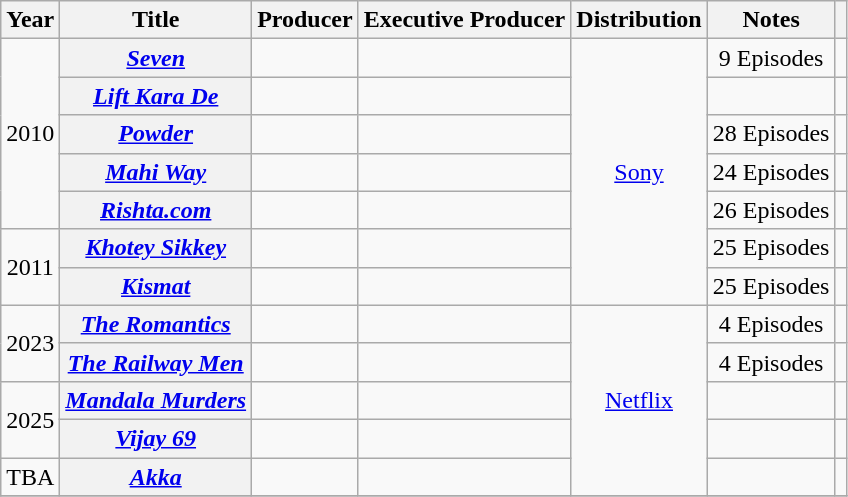<table class="wikitable sortable plainrowheaders" style="text-align:center;">
<tr>
<th scope="col">Year</th>
<th scope="col">Title</th>
<th scope="col">Producer</th>
<th scope="col">Executive Producer</th>
<th scope="col">Distribution</th>
<th scope="col" class="unsortable">Notes</th>
<th scope="col" class="unsortable"></th>
</tr>
<tr>
<td rowspan="5" style="text-align:center;">2010</td>
<th scope="row"><em><a href='#'>Seven</a></em></th>
<td></td>
<td></td>
<td rowspan="7" style="text-align:center;"><a href='#'>Sony</a></td>
<td>9 Episodes</td>
<td></td>
</tr>
<tr>
<th scope="row"><em><a href='#'>Lift Kara De</a></em></th>
<td></td>
<td></td>
<td></td>
<td></td>
</tr>
<tr>
<th scope="row"><em><a href='#'>Powder</a></em></th>
<td></td>
<td></td>
<td>28 Episodes</td>
<td></td>
</tr>
<tr>
<th scope="row"><em><a href='#'>Mahi Way</a></em></th>
<td></td>
<td></td>
<td>24 Episodes</td>
<td></td>
</tr>
<tr>
<th scope="row"><em><a href='#'>Rishta.com</a></em></th>
<td></td>
<td></td>
<td>26 Episodes</td>
<td></td>
</tr>
<tr>
<td rowspan="2" style="text-align:center;">2011</td>
<th scope="row"><em><a href='#'>Khotey Sikkey</a></em></th>
<td></td>
<td></td>
<td>25 Episodes</td>
<td></td>
</tr>
<tr>
<th scope="row"><em><a href='#'>Kismat</a></em></th>
<td></td>
<td></td>
<td>25 Episodes</td>
<td></td>
</tr>
<tr>
<td rowspan="2" style="text-align:center;">2023</td>
<th scope="row"><em><a href='#'>The Romantics</a></em></th>
<td></td>
<td></td>
<td rowspan="5" style="text-align:center;"><a href='#'>Netflix</a></td>
<td>4 Episodes</td>
<td></td>
</tr>
<tr>
<th scope="row"><em><a href='#'>The Railway Men</a></em></th>
<td></td>
<td></td>
<td>4 Episodes</td>
<td></td>
</tr>
<tr>
<td rowspan="2" style="text-align:center;">2025</td>
<th scope="row"><em><a href='#'>Mandala Murders</a></em></th>
<td></td>
<td></td>
<td></td>
<td></td>
</tr>
<tr>
<th scope="row"><em><a href='#'>Vijay 69</a></em></th>
<td></td>
<td></td>
<td></td>
<td></td>
</tr>
<tr>
<td style="text-align:center;">TBA</td>
<th scope="row"><em><a href='#'>Akka</a></em></th>
<td></td>
<td></td>
<td></td>
<td></td>
</tr>
<tr>
</tr>
</table>
